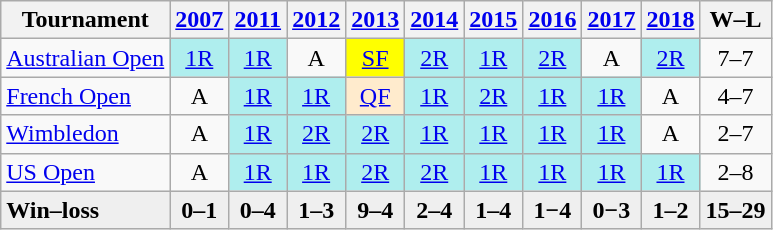<table class=wikitable style=text-align:center>
<tr>
<th>Tournament</th>
<th><a href='#'>2007</a></th>
<th><a href='#'>2011</a></th>
<th><a href='#'>2012</a></th>
<th><a href='#'>2013</a></th>
<th><a href='#'>2014</a></th>
<th><a href='#'>2015</a></th>
<th><a href='#'>2016</a></th>
<th><a href='#'>2017</a></th>
<th><a href='#'>2018</a></th>
<th>W–L</th>
</tr>
<tr>
<td align=left><a href='#'>Australian Open</a></td>
<td bgcolor=afeeee><a href='#'>1R</a></td>
<td bgcolor=afeeee><a href='#'>1R</a></td>
<td>A</td>
<td bgcolor=yellow><a href='#'>SF</a></td>
<td bgcolor=afeeee><a href='#'>2R</a></td>
<td bgcolor=afeeee><a href='#'>1R</a></td>
<td bgcolor=afeeee><a href='#'>2R</a></td>
<td>A</td>
<td bgcolor=afeeee><a href='#'>2R</a></td>
<td>7–7</td>
</tr>
<tr>
<td align=left><a href='#'>French Open</a></td>
<td>A</td>
<td bgcolor=afeeee><a href='#'>1R</a></td>
<td bgcolor=afeeee><a href='#'>1R</a></td>
<td bgcolor=ffebcd><a href='#'>QF</a></td>
<td bgcolor=afeeee><a href='#'>1R</a></td>
<td bgcolor=afeeee><a href='#'>2R</a></td>
<td bgcolor=afeeee><a href='#'>1R</a></td>
<td bgcolor=afeeee><a href='#'>1R</a></td>
<td>A</td>
<td>4–7</td>
</tr>
<tr>
<td align=left><a href='#'>Wimbledon</a></td>
<td>A</td>
<td bgcolor=afeeee><a href='#'>1R</a></td>
<td bgcolor=afeeee><a href='#'>2R</a></td>
<td bgcolor=afeeee><a href='#'>2R</a></td>
<td bgcolor=afeeee><a href='#'>1R</a></td>
<td bgcolor=afeeee><a href='#'>1R</a></td>
<td bgcolor=afeeee><a href='#'>1R</a></td>
<td bgcolor=afeeee><a href='#'>1R</a></td>
<td>A</td>
<td>2–7</td>
</tr>
<tr>
<td align=left><a href='#'>US Open</a></td>
<td>A</td>
<td bgcolor=afeeee><a href='#'>1R</a></td>
<td bgcolor=afeeee><a href='#'>1R</a></td>
<td bgcolor=afeeee><a href='#'>2R</a></td>
<td bgcolor=afeeee><a href='#'>2R</a></td>
<td bgcolor=afeeee><a href='#'>1R</a></td>
<td bgcolor=afeeee><a href='#'>1R</a></td>
<td bgcolor=afeeee><a href='#'>1R</a></td>
<td bgcolor=afeeee><a href='#'>1R</a></td>
<td>2–8</td>
</tr>
<tr style="background:#efefef; font-weight:bold;">
<td style="text-align:left">Win–loss</td>
<td>0–1</td>
<td>0–4</td>
<td>1–3</td>
<td>9–4</td>
<td>2–4</td>
<td>1–4</td>
<td>1−4</td>
<td>0−3</td>
<td>1–2</td>
<td>15–29</td>
</tr>
</table>
